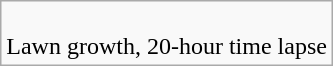<table class="wikitable">
<tr>
<td><br>Lawn growth, 20-hour time lapse</td>
</tr>
</table>
